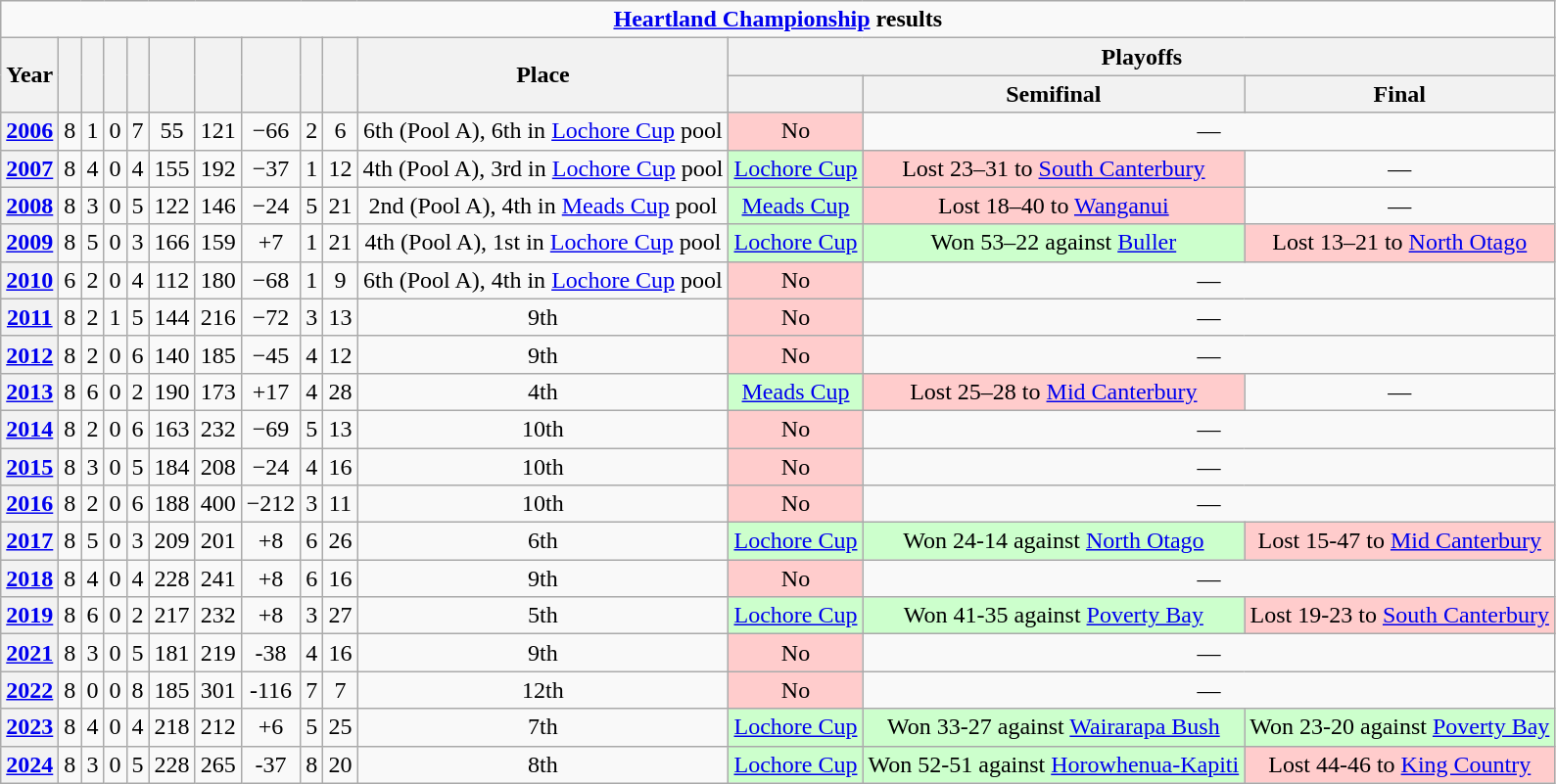<table class="wikitable" style="text-align:center">
<tr>
<td colspan=14><strong><a href='#'>Heartland Championship</a> results</strong></td>
</tr>
<tr>
<th rowspan=2>Year</th>
<th rowspan=2></th>
<th rowspan=2></th>
<th rowspan=2></th>
<th rowspan=2></th>
<th rowspan=2></th>
<th rowspan=2></th>
<th rowspan=2></th>
<th rowspan=2></th>
<th rowspan=2></th>
<th rowspan=2>Place</th>
<th colspan=3>Playoffs</th>
</tr>
<tr>
<th></th>
<th>Semifinal</th>
<th>Final</th>
</tr>
<tr>
<th><a href='#'>2006</a></th>
<td>8</td>
<td>1</td>
<td>0</td>
<td>7</td>
<td>55</td>
<td>121</td>
<td>−66</td>
<td>2</td>
<td>6</td>
<td>6th (Pool A), 6th in <a href='#'>Lochore Cup</a> pool</td>
<td style="background: #ffcccc;">No</td>
<td colspan=2>—</td>
</tr>
<tr>
<th><a href='#'>2007</a></th>
<td>8</td>
<td>4</td>
<td>0</td>
<td>4</td>
<td>155</td>
<td>192</td>
<td>−37</td>
<td>1</td>
<td>12</td>
<td>4th (Pool A), 3rd in <a href='#'>Lochore Cup</a> pool</td>
<td style="background: #cfc;"><a href='#'>Lochore Cup</a></td>
<td style="background: #ffcccc;">Lost 23–31 to <a href='#'>South Canterbury</a></td>
<td>—</td>
</tr>
<tr>
<th><a href='#'>2008</a></th>
<td>8</td>
<td>3</td>
<td>0</td>
<td>5</td>
<td>122</td>
<td>146</td>
<td>−24</td>
<td>5</td>
<td>21</td>
<td>2nd (Pool A), 4th in <a href='#'>Meads Cup</a> pool</td>
<td style="background: #cfc;"><a href='#'>Meads Cup</a></td>
<td style="background: #ffcccc;">Lost 18–40 to <a href='#'>Wanganui</a></td>
<td>—</td>
</tr>
<tr>
<th><a href='#'>2009</a></th>
<td>8</td>
<td>5</td>
<td>0</td>
<td>3</td>
<td>166</td>
<td>159</td>
<td>+7</td>
<td>1</td>
<td>21</td>
<td>4th (Pool A), 1st in <a href='#'>Lochore Cup</a> pool</td>
<td style="background: #cfc;"><a href='#'>Lochore Cup</a></td>
<td style="background: #cfc;">Won 53–22 against <a href='#'>Buller</a></td>
<td style="background: #ffcccc;">Lost 13–21 to <a href='#'>North Otago</a></td>
</tr>
<tr>
<th><a href='#'>2010</a></th>
<td>6</td>
<td>2</td>
<td>0</td>
<td>4</td>
<td>112</td>
<td>180</td>
<td>−68</td>
<td>1</td>
<td>9</td>
<td>6th (Pool A), 4th in <a href='#'>Lochore Cup</a> pool</td>
<td style="background: #ffcccc;">No</td>
<td colspan=2>—</td>
</tr>
<tr>
<th><a href='#'>2011</a></th>
<td>8</td>
<td>2</td>
<td>1</td>
<td>5</td>
<td>144</td>
<td>216</td>
<td>−72</td>
<td>3</td>
<td>13</td>
<td>9th</td>
<td style="background: #ffcccc;">No</td>
<td colspan=2>—</td>
</tr>
<tr>
<th><a href='#'>2012</a></th>
<td>8</td>
<td>2</td>
<td>0</td>
<td>6</td>
<td>140</td>
<td>185</td>
<td>−45</td>
<td>4</td>
<td>12</td>
<td>9th</td>
<td style="background: #ffcccc;">No</td>
<td colspan=2>—</td>
</tr>
<tr>
<th><a href='#'>2013</a></th>
<td>8</td>
<td>6</td>
<td>0</td>
<td>2</td>
<td>190</td>
<td>173</td>
<td>+17</td>
<td>4</td>
<td>28</td>
<td>4th</td>
<td style="background: #cfc;"><a href='#'>Meads Cup</a></td>
<td style="background: #ffcccc;">Lost 25–28 to <a href='#'>Mid Canterbury</a></td>
<td>—</td>
</tr>
<tr>
<th><a href='#'>2014</a></th>
<td>8</td>
<td>2</td>
<td>0</td>
<td>6</td>
<td>163</td>
<td>232</td>
<td>−69</td>
<td>5</td>
<td>13</td>
<td>10th</td>
<td style="background: #ffcccc;">No</td>
<td colspan=2>—</td>
</tr>
<tr>
<th><a href='#'>2015</a></th>
<td>8</td>
<td>3</td>
<td>0</td>
<td>5</td>
<td>184</td>
<td>208</td>
<td>−24</td>
<td>4</td>
<td>16</td>
<td>10th</td>
<td style="background: #ffcccc;">No</td>
<td colspan=2>—</td>
</tr>
<tr>
<th><a href='#'>2016</a></th>
<td>8</td>
<td>2</td>
<td>0</td>
<td>6</td>
<td>188</td>
<td>400</td>
<td>−212</td>
<td>3</td>
<td>11</td>
<td>10th</td>
<td style="background: #ffcccc;">No</td>
<td colspan=2>—</td>
</tr>
<tr>
<th><a href='#'>2017</a></th>
<td>8</td>
<td>5</td>
<td>0</td>
<td>3</td>
<td>209</td>
<td>201</td>
<td>+8</td>
<td>6</td>
<td>26</td>
<td>6th</td>
<td style="background: #cfc;"><a href='#'>Lochore Cup</a></td>
<td style="background: #cfc;">Won 24-14 against <a href='#'>North Otago</a></td>
<td style="background: #ffcccc;">Lost 15-47 to <a href='#'>Mid Canterbury</a></td>
</tr>
<tr>
<th><a href='#'>2018</a></th>
<td>8</td>
<td>4</td>
<td>0</td>
<td>4</td>
<td>228</td>
<td>241</td>
<td>+8</td>
<td>6</td>
<td>16</td>
<td>9th</td>
<td style="background: #ffcccc;">No</td>
<td colspan=2>—</td>
</tr>
<tr>
<th><a href='#'>2019</a></th>
<td>8</td>
<td>6</td>
<td>0</td>
<td>2</td>
<td>217</td>
<td>232</td>
<td>+8</td>
<td>3</td>
<td>27</td>
<td>5th</td>
<td style="background: #cfc;"><a href='#'>Lochore Cup</a></td>
<td style="background: #cfc;">Won 41-35 against <a href='#'>Poverty Bay</a></td>
<td style="background: #ffcccc;">Lost 19-23 to <a href='#'>South Canterbury</a></td>
</tr>
<tr>
<th><a href='#'>2021</a></th>
<td>8</td>
<td>3</td>
<td>0</td>
<td>5</td>
<td>181</td>
<td>219</td>
<td>-38</td>
<td>4</td>
<td>16</td>
<td>9th</td>
<td style="background: #ffcccc;">No</td>
<td colspan=2>—</td>
</tr>
<tr>
<th><a href='#'>2022</a></th>
<td>8</td>
<td>0</td>
<td>0</td>
<td>8</td>
<td>185</td>
<td>301</td>
<td>-116</td>
<td>7</td>
<td>7</td>
<td>12th</td>
<td style="background: #ffcccc;">No</td>
<td colspan=2>—</td>
</tr>
<tr>
<th><a href='#'>2023</a></th>
<td>8</td>
<td>4</td>
<td>0</td>
<td>4</td>
<td>218</td>
<td>212</td>
<td>+6</td>
<td>5</td>
<td>25</td>
<td>7th</td>
<td style="background: #cfc;"><a href='#'>Lochore Cup</a></td>
<td style="background: #cfc;">Won 33-27 against <a href='#'>Wairarapa Bush</a></td>
<td style="background: #cfc;">Won 23-20 against <a href='#'>Poverty Bay</a></td>
</tr>
<tr>
<th><a href='#'>2024</a></th>
<td>8</td>
<td>3</td>
<td>0</td>
<td>5</td>
<td>228</td>
<td>265</td>
<td>-37</td>
<td>8</td>
<td>20</td>
<td>8th</td>
<td style="background: #cfc;"><a href='#'>Lochore Cup</a></td>
<td style="background: #cfc;">Won 52-51 against <a href='#'>Horowhenua-Kapiti</a></td>
<td style="background: #ffcccc;">Lost 44-46 to <a href='#'>King Country</a></td>
</tr>
</table>
